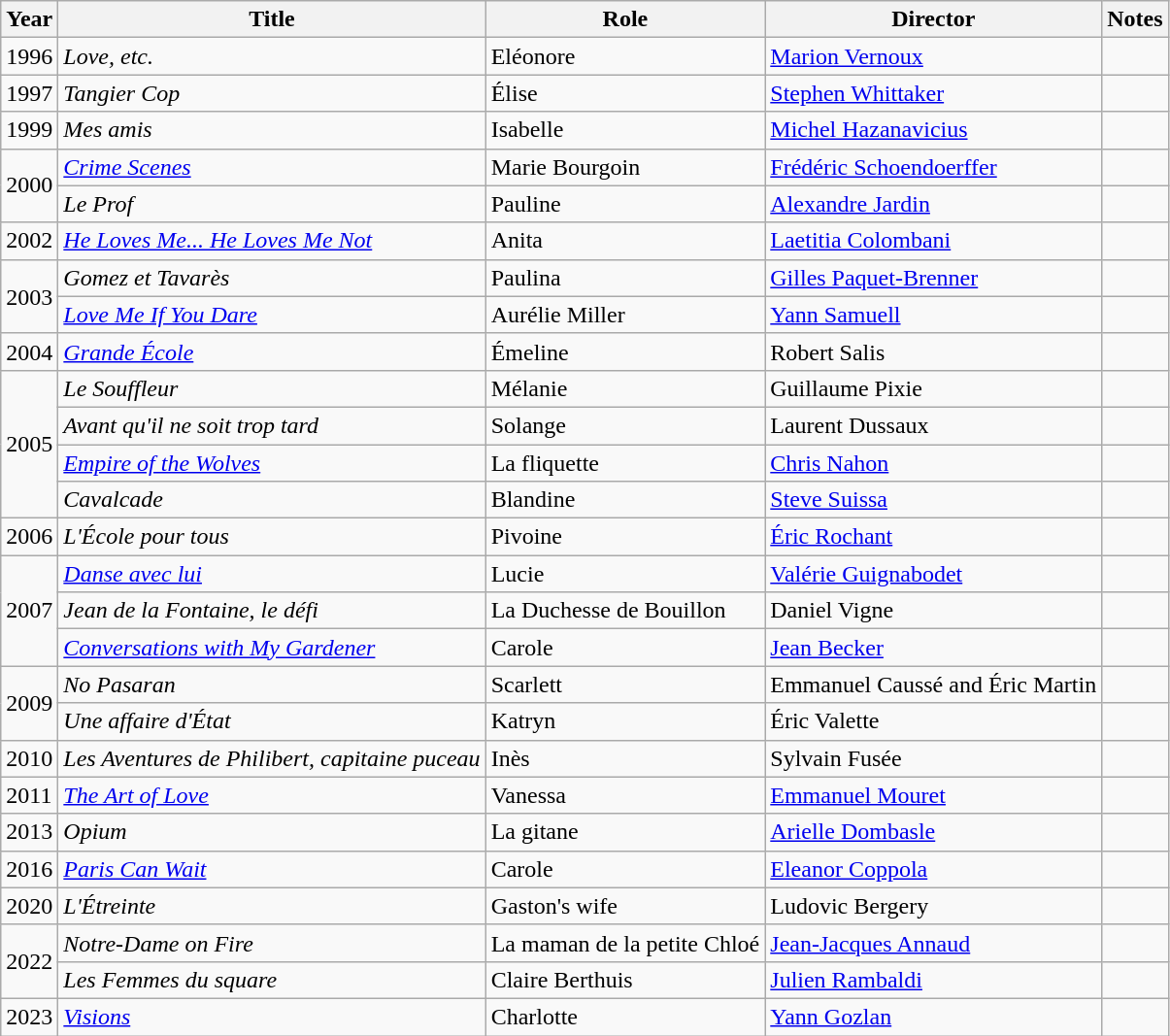<table class="wikitable sortable">
<tr>
<th>Year</th>
<th>Title</th>
<th>Role</th>
<th>Director</th>
<th class="unsortable">Notes</th>
</tr>
<tr>
<td>1996</td>
<td><em>Love, etc.</em></td>
<td>Eléonore</td>
<td><a href='#'>Marion Vernoux</a></td>
<td></td>
</tr>
<tr>
<td>1997</td>
<td><em>Tangier Cop</em></td>
<td>Élise</td>
<td><a href='#'>Stephen Whittaker</a></td>
<td></td>
</tr>
<tr>
<td>1999</td>
<td><em>Mes amis</em></td>
<td>Isabelle</td>
<td><a href='#'>Michel Hazanavicius</a></td>
<td></td>
</tr>
<tr>
<td rowspan="2">2000</td>
<td><em><a href='#'>Crime Scenes</a></em></td>
<td>Marie Bourgoin</td>
<td><a href='#'>Frédéric Schoendoerffer</a></td>
<td></td>
</tr>
<tr>
<td><em>Le Prof</em></td>
<td>Pauline</td>
<td><a href='#'>Alexandre Jardin</a></td>
<td></td>
</tr>
<tr>
<td>2002</td>
<td><em><a href='#'>He Loves Me... He Loves Me Not</a></em></td>
<td>Anita</td>
<td><a href='#'>Laetitia Colombani</a></td>
<td></td>
</tr>
<tr>
<td rowspan="2">2003</td>
<td><em>Gomez et Tavarès</em></td>
<td>Paulina</td>
<td><a href='#'>Gilles Paquet-Brenner</a></td>
<td></td>
</tr>
<tr>
<td><em><a href='#'>Love Me If You Dare</a></em></td>
<td>Aurélie Miller</td>
<td><a href='#'>Yann Samuell</a></td>
<td></td>
</tr>
<tr>
<td>2004</td>
<td><em><a href='#'>Grande École</a></em></td>
<td>Émeline</td>
<td>Robert Salis</td>
<td></td>
</tr>
<tr>
<td rowspan="4">2005</td>
<td><em>Le Souffleur</em></td>
<td>Mélanie</td>
<td>Guillaume Pixie</td>
<td></td>
</tr>
<tr>
<td><em>Avant qu'il ne soit trop tard</em></td>
<td>Solange</td>
<td>Laurent Dussaux</td>
<td></td>
</tr>
<tr>
<td><em><a href='#'>Empire of the Wolves</a></em></td>
<td>La fliquette</td>
<td><a href='#'>Chris Nahon</a></td>
<td></td>
</tr>
<tr>
<td><em>Cavalcade</em></td>
<td>Blandine</td>
<td><a href='#'>Steve Suissa</a></td>
<td></td>
</tr>
<tr>
<td>2006</td>
<td><em>L'École pour tous</em></td>
<td>Pivoine</td>
<td><a href='#'>Éric Rochant</a></td>
<td></td>
</tr>
<tr>
<td rowspan="3">2007</td>
<td><em><a href='#'>Danse avec lui</a></em></td>
<td>Lucie</td>
<td><a href='#'>Valérie Guignabodet</a></td>
<td></td>
</tr>
<tr>
<td><em>Jean de la Fontaine, le défi</em></td>
<td>La Duchesse de Bouillon</td>
<td>Daniel Vigne</td>
<td></td>
</tr>
<tr>
<td><em><a href='#'>Conversations with My Gardener</a></em></td>
<td>Carole</td>
<td><a href='#'>Jean Becker</a></td>
<td></td>
</tr>
<tr>
<td rowspan="2">2009</td>
<td><em>No Pasaran</em></td>
<td>Scarlett</td>
<td>Emmanuel Caussé and Éric Martin</td>
<td></td>
</tr>
<tr>
<td><em>Une affaire d'État</em></td>
<td>Katryn</td>
<td>Éric Valette</td>
<td></td>
</tr>
<tr>
<td>2010</td>
<td><em>Les Aventures de Philibert, capitaine puceau</em></td>
<td>Inès</td>
<td>Sylvain Fusée</td>
<td></td>
</tr>
<tr>
<td>2011</td>
<td><em><a href='#'>The Art of Love</a></em></td>
<td>Vanessa</td>
<td><a href='#'>Emmanuel Mouret</a></td>
<td></td>
</tr>
<tr>
<td>2013</td>
<td><em>Opium</em></td>
<td>La gitane</td>
<td><a href='#'>Arielle Dombasle</a></td>
<td></td>
</tr>
<tr>
<td>2016</td>
<td><em><a href='#'>Paris Can Wait</a></em></td>
<td>Carole</td>
<td><a href='#'>Eleanor Coppola</a></td>
<td></td>
</tr>
<tr>
<td>2020</td>
<td><em>L'Étreinte</em></td>
<td>Gaston's wife</td>
<td>Ludovic Bergery</td>
<td></td>
</tr>
<tr>
<td rowspan="2">2022</td>
<td><em>Notre-Dame on Fire</em></td>
<td>La maman de la petite Chloé</td>
<td><a href='#'>Jean-Jacques Annaud</a></td>
<td></td>
</tr>
<tr>
<td><em>Les Femmes du square</em></td>
<td>Claire Berthuis</td>
<td><a href='#'>Julien Rambaldi</a></td>
<td></td>
</tr>
<tr>
<td>2023</td>
<td><em><a href='#'>Visions</a></em></td>
<td>Charlotte</td>
<td><a href='#'>Yann Gozlan</a></td>
<td></td>
</tr>
</table>
